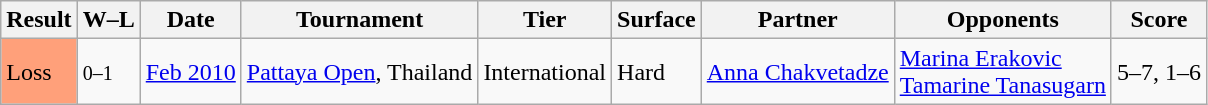<table class="sortable wikitable">
<tr>
<th>Result</th>
<th class="unsortable">W–L</th>
<th>Date</th>
<th>Tournament</th>
<th>Tier</th>
<th>Surface</th>
<th>Partner</th>
<th>Opponents</th>
<th class="unsortable">Score</th>
</tr>
<tr>
<td style="background:#ffa07a;">Loss</td>
<td><small>0–1</small></td>
<td><a href='#'>Feb 2010</a></td>
<td><a href='#'>Pattaya Open</a>, Thailand</td>
<td>International</td>
<td>Hard</td>
<td> <a href='#'>Anna Chakvetadze</a></td>
<td> <a href='#'>Marina Erakovic</a> <br>  <a href='#'>Tamarine Tanasugarn</a></td>
<td>5–7, 1–6</td>
</tr>
</table>
